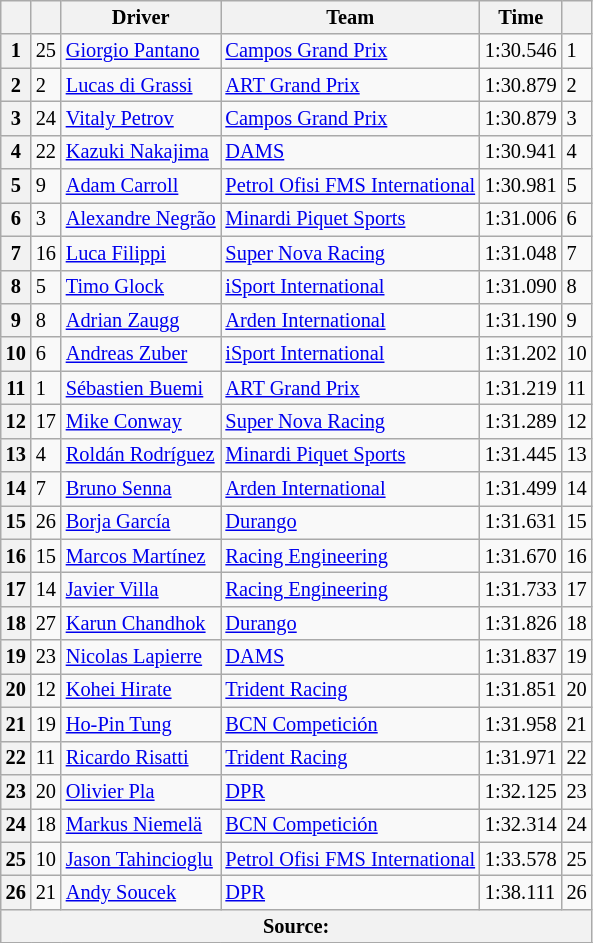<table class="wikitable" style="font-size:85%">
<tr>
<th></th>
<th></th>
<th>Driver</th>
<th>Team</th>
<th>Time</th>
<th></th>
</tr>
<tr>
<th>1</th>
<td>25</td>
<td> <a href='#'>Giorgio Pantano</a></td>
<td><a href='#'>Campos Grand Prix</a></td>
<td>1:30.546</td>
<td>1</td>
</tr>
<tr>
<th>2</th>
<td>2</td>
<td> <a href='#'>Lucas di Grassi</a></td>
<td><a href='#'>ART Grand Prix</a></td>
<td>1:30.879</td>
<td>2</td>
</tr>
<tr>
<th>3</th>
<td>24</td>
<td> <a href='#'>Vitaly Petrov</a></td>
<td><a href='#'>Campos Grand Prix</a></td>
<td>1:30.879</td>
<td>3</td>
</tr>
<tr>
<th>4</th>
<td>22</td>
<td> <a href='#'>Kazuki Nakajima</a></td>
<td><a href='#'>DAMS</a></td>
<td>1:30.941</td>
<td>4</td>
</tr>
<tr>
<th>5</th>
<td>9</td>
<td> <a href='#'>Adam Carroll</a></td>
<td><a href='#'>Petrol Ofisi FMS International</a></td>
<td>1:30.981</td>
<td>5</td>
</tr>
<tr>
<th>6</th>
<td>3</td>
<td> <a href='#'>Alexandre Negrão</a></td>
<td><a href='#'>Minardi Piquet Sports</a></td>
<td>1:31.006</td>
<td>6</td>
</tr>
<tr>
<th>7</th>
<td>16</td>
<td> <a href='#'>Luca Filippi</a></td>
<td><a href='#'>Super Nova Racing</a></td>
<td>1:31.048</td>
<td>7</td>
</tr>
<tr>
<th>8</th>
<td>5</td>
<td> <a href='#'>Timo Glock</a></td>
<td><a href='#'>iSport International</a></td>
<td>1:31.090</td>
<td>8</td>
</tr>
<tr>
<th>9</th>
<td>8</td>
<td> <a href='#'>Adrian Zaugg</a></td>
<td><a href='#'>Arden International</a></td>
<td>1:31.190</td>
<td>9</td>
</tr>
<tr>
<th>10</th>
<td>6</td>
<td> <a href='#'>Andreas Zuber</a></td>
<td><a href='#'>iSport International</a></td>
<td>1:31.202</td>
<td>10</td>
</tr>
<tr>
<th>11</th>
<td>1</td>
<td> <a href='#'>Sébastien Buemi</a></td>
<td><a href='#'>ART Grand Prix</a></td>
<td>1:31.219</td>
<td>11</td>
</tr>
<tr>
<th>12</th>
<td>17</td>
<td> <a href='#'>Mike Conway</a></td>
<td><a href='#'>Super Nova Racing</a></td>
<td>1:31.289</td>
<td>12</td>
</tr>
<tr>
<th>13</th>
<td>4</td>
<td> <a href='#'>Roldán Rodríguez</a></td>
<td><a href='#'>Minardi Piquet Sports</a></td>
<td>1:31.445</td>
<td>13</td>
</tr>
<tr>
<th>14</th>
<td>7</td>
<td> <a href='#'>Bruno Senna</a></td>
<td><a href='#'>Arden International</a></td>
<td>1:31.499</td>
<td>14</td>
</tr>
<tr>
<th>15</th>
<td>26</td>
<td> <a href='#'>Borja García</a></td>
<td><a href='#'>Durango</a></td>
<td>1:31.631</td>
<td>15</td>
</tr>
<tr>
<th>16</th>
<td>15</td>
<td> <a href='#'>Marcos Martínez</a></td>
<td><a href='#'>Racing Engineering</a></td>
<td>1:31.670</td>
<td>16</td>
</tr>
<tr>
<th>17</th>
<td>14</td>
<td> <a href='#'>Javier Villa</a></td>
<td><a href='#'>Racing Engineering</a></td>
<td>1:31.733</td>
<td>17</td>
</tr>
<tr>
<th>18</th>
<td>27</td>
<td> <a href='#'>Karun Chandhok</a></td>
<td><a href='#'>Durango</a></td>
<td>1:31.826</td>
<td>18</td>
</tr>
<tr>
<th>19</th>
<td>23</td>
<td> <a href='#'>Nicolas Lapierre</a></td>
<td><a href='#'>DAMS</a></td>
<td>1:31.837</td>
<td>19</td>
</tr>
<tr>
<th>20</th>
<td>12</td>
<td> <a href='#'>Kohei Hirate</a></td>
<td><a href='#'>Trident Racing</a></td>
<td>1:31.851</td>
<td>20</td>
</tr>
<tr>
<th>21</th>
<td>19</td>
<td> <a href='#'>Ho-Pin Tung</a></td>
<td><a href='#'>BCN Competición</a></td>
<td>1:31.958</td>
<td>21</td>
</tr>
<tr>
<th>22</th>
<td>11</td>
<td> <a href='#'>Ricardo Risatti</a></td>
<td><a href='#'>Trident Racing</a></td>
<td>1:31.971</td>
<td>22</td>
</tr>
<tr>
<th>23</th>
<td>20</td>
<td> <a href='#'>Olivier Pla</a></td>
<td><a href='#'>DPR</a></td>
<td>1:32.125</td>
<td>23</td>
</tr>
<tr>
<th>24</th>
<td>18</td>
<td> <a href='#'>Markus Niemelä</a></td>
<td><a href='#'>BCN Competición</a></td>
<td>1:32.314</td>
<td>24</td>
</tr>
<tr>
<th>25</th>
<td>10</td>
<td> <a href='#'>Jason Tahincioglu</a></td>
<td><a href='#'>Petrol Ofisi FMS International</a></td>
<td>1:33.578</td>
<td>25</td>
</tr>
<tr>
<th>26</th>
<td>21</td>
<td> <a href='#'>Andy Soucek</a></td>
<td><a href='#'>DPR</a></td>
<td>1:38.111</td>
<td>26</td>
</tr>
<tr>
<th colspan="6">Source:</th>
</tr>
<tr>
</tr>
</table>
